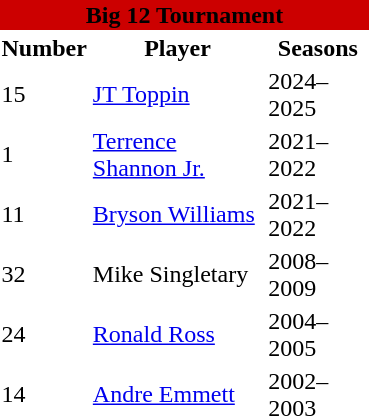<table width="250" class="toccolours" style="margin-right:1em" |>
<tr>
<th colspan="3" style="text-align: center; background:#CC0000"><span><strong>Big 12 Tournament</strong></span></th>
</tr>
<tr>
<th>Number</th>
<th>Player</th>
<th>Seasons</th>
</tr>
<tr>
<td>15</td>
<td><a href='#'>JT Toppin</a></td>
<td>2024–2025</td>
</tr>
<tr>
<td>1</td>
<td><a href='#'>Terrence Shannon Jr.</a></td>
<td>2021–2022</td>
</tr>
<tr>
<td>11</td>
<td><a href='#'>Bryson Williams</a></td>
<td>2021–2022</td>
</tr>
<tr>
<td>32</td>
<td>Mike Singletary</td>
<td>2008–2009</td>
</tr>
<tr>
<td>24</td>
<td><a href='#'>Ronald Ross</a></td>
<td>2004–2005</td>
</tr>
<tr>
<td>14</td>
<td><a href='#'>Andre Emmett</a></td>
<td>2002–2003<br></td>
</tr>
</table>
